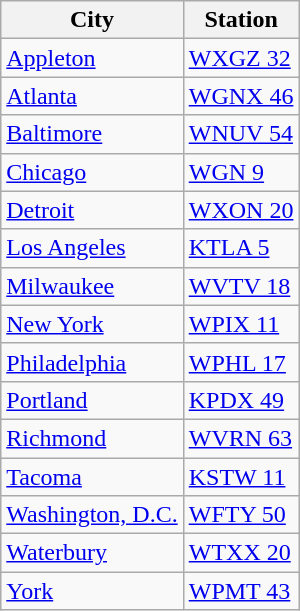<table class="wikitable">
<tr>
<th>City</th>
<th>Station</th>
</tr>
<tr>
<td><a href='#'>Appleton</a></td>
<td><a href='#'>WXGZ 32</a></td>
</tr>
<tr>
<td><a href='#'>Atlanta</a></td>
<td><a href='#'>WGNX 46</a></td>
</tr>
<tr>
<td><a href='#'>Baltimore</a></td>
<td><a href='#'>WNUV 54</a></td>
</tr>
<tr>
<td><a href='#'>Chicago</a></td>
<td><a href='#'>WGN 9</a></td>
</tr>
<tr>
<td><a href='#'>Detroit</a></td>
<td><a href='#'>WXON 20</a></td>
</tr>
<tr>
<td><a href='#'>Los Angeles</a></td>
<td><a href='#'>KTLA 5</a></td>
</tr>
<tr>
<td><a href='#'>Milwaukee</a></td>
<td><a href='#'>WVTV 18</a></td>
</tr>
<tr>
<td><a href='#'>New York</a></td>
<td><a href='#'>WPIX 11</a></td>
</tr>
<tr>
<td><a href='#'>Philadelphia</a></td>
<td><a href='#'>WPHL 17</a></td>
</tr>
<tr>
<td><a href='#'>Portland</a></td>
<td><a href='#'>KPDX 49</a></td>
</tr>
<tr>
<td><a href='#'>Richmond</a></td>
<td><a href='#'>WVRN 63</a></td>
</tr>
<tr>
<td><a href='#'>Tacoma</a></td>
<td><a href='#'>KSTW 11</a></td>
</tr>
<tr>
<td><a href='#'>Washington, D.C.</a></td>
<td><a href='#'>WFTY 50</a></td>
</tr>
<tr>
<td><a href='#'>Waterbury</a></td>
<td><a href='#'>WTXX 20</a></td>
</tr>
<tr>
<td><a href='#'>York</a></td>
<td><a href='#'>WPMT 43</a></td>
</tr>
</table>
